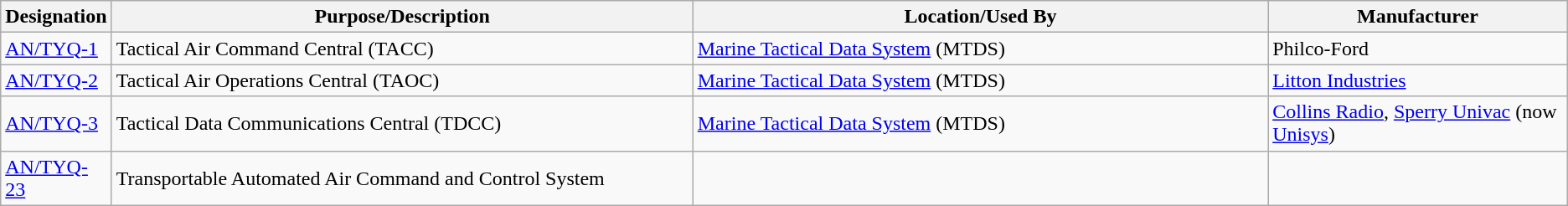<table class="wikitable sortable">
<tr>
<th scope="col">Designation</th>
<th scope="col" style="width: 500px;">Purpose/Description</th>
<th scope="col" style="width: 500px;">Location/Used By</th>
<th scope="col" style="width: 250px;">Manufacturer</th>
</tr>
<tr>
<td><a href='#'>AN/TYQ-1</a></td>
<td>Tactical Air Command Central (TACC)</td>
<td><a href='#'>Marine Tactical Data System</a> (MTDS)</td>
<td>Philco-Ford</td>
</tr>
<tr>
<td><a href='#'>AN/TYQ-2</a></td>
<td>Tactical Air Operations Central (TAOC)</td>
<td><a href='#'>Marine Tactical Data System</a> (MTDS)</td>
<td><a href='#'>Litton Industries</a></td>
</tr>
<tr>
<td><a href='#'>AN/TYQ-3</a></td>
<td>Tactical Data Communications Central (TDCC)</td>
<td><a href='#'>Marine Tactical Data System</a> (MTDS)</td>
<td><a href='#'>Collins Radio</a>, <a href='#'>Sperry Univac</a> (now <a href='#'>Unisys</a>)</td>
</tr>
<tr>
<td><a href='#'>AN/TYQ-23</a></td>
<td>Transportable Automated Air Command and Control System</td>
<td></td>
<td></td>
</tr>
</table>
